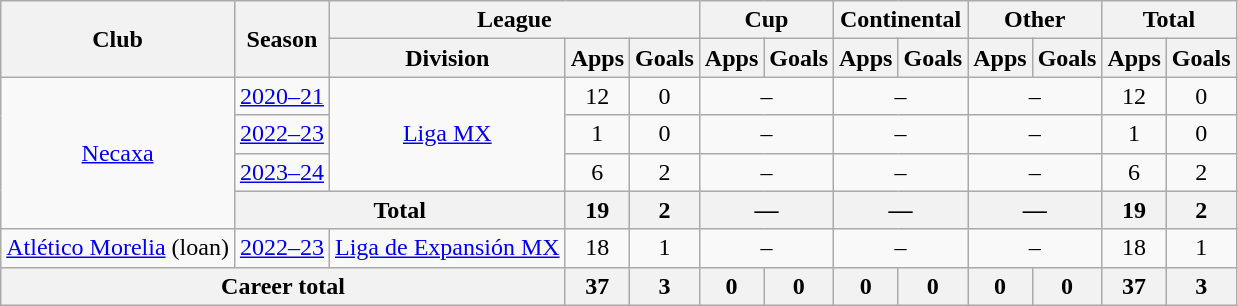<table class="wikitable" style="text-align: center">
<tr>
<th rowspan="2">Club</th>
<th rowspan="2">Season</th>
<th colspan="3">League</th>
<th colspan="2">Cup</th>
<th colspan="2">Continental</th>
<th colspan="2">Other</th>
<th colspan="2">Total</th>
</tr>
<tr>
<th>Division</th>
<th>Apps</th>
<th>Goals</th>
<th>Apps</th>
<th>Goals</th>
<th>Apps</th>
<th>Goals</th>
<th>Apps</th>
<th>Goals</th>
<th>Apps</th>
<th>Goals</th>
</tr>
<tr>
<td rowspan=4><a href='#'>Necaxa</a></td>
<td><a href='#'>2020–21</a></td>
<td rowspan=3><a href='#'>Liga MX</a></td>
<td>12</td>
<td>0</td>
<td colspan="2">–</td>
<td colspan="2">–</td>
<td colspan="2">–</td>
<td>12</td>
<td>0</td>
</tr>
<tr>
<td><a href='#'>2022–23</a></td>
<td>1</td>
<td>0</td>
<td colspan="2">–</td>
<td colspan="2">–</td>
<td colspan="2">–</td>
<td>1</td>
<td>0</td>
</tr>
<tr>
<td><a href='#'>2023–24</a></td>
<td>6</td>
<td>2</td>
<td colspan="2">–</td>
<td colspan="2">–</td>
<td colspan="2">–</td>
<td>6</td>
<td>2</td>
</tr>
<tr>
<th colspan="2">Total</th>
<th>19</th>
<th>2</th>
<th colspan="2">—</th>
<th colspan="2">—</th>
<th colspan="2">—</th>
<th>19</th>
<th>2</th>
</tr>
<tr>
<td><a href='#'>Atlético Morelia</a> (loan)</td>
<td><a href='#'>2022–23</a></td>
<td><a href='#'>Liga de Expansión MX</a></td>
<td>18</td>
<td>1</td>
<td colspan="2">–</td>
<td colspan="2">–</td>
<td colspan="2">–</td>
<td>18</td>
<td>1</td>
</tr>
<tr>
<th colspan="3">Career total</th>
<th>37</th>
<th>3</th>
<th>0</th>
<th>0</th>
<th>0</th>
<th>0</th>
<th>0</th>
<th>0</th>
<th>37</th>
<th>3</th>
</tr>
</table>
